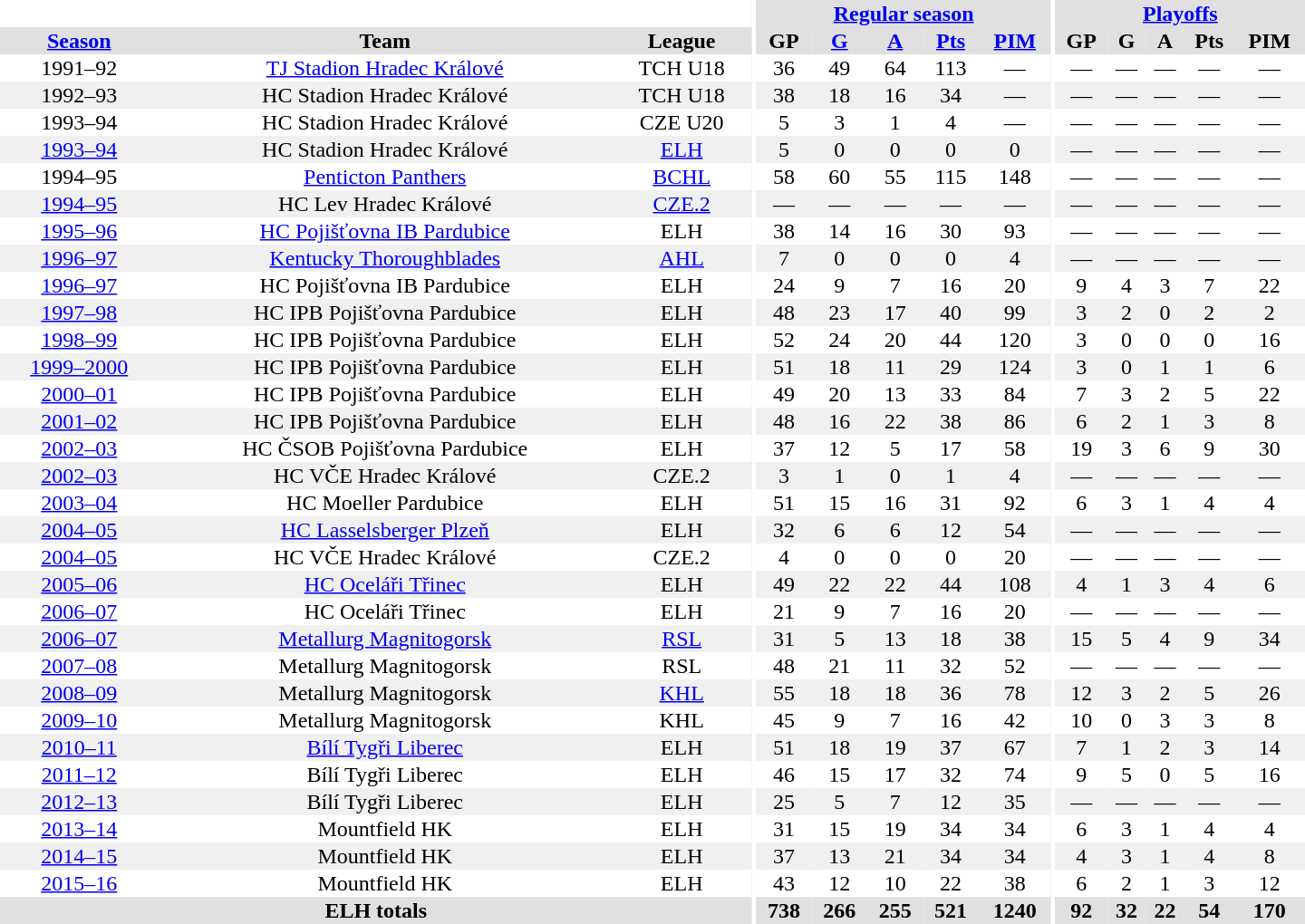<table border="0" cellpadding="1" cellspacing="0" style="text-align:center; width:60em">
<tr bgcolor="#e0e0e0">
<th colspan="3" bgcolor="#ffffff"></th>
<th rowspan="99" bgcolor="#ffffff"></th>
<th colspan="5"><a href='#'>Regular season</a></th>
<th rowspan="99" bgcolor="#ffffff"></th>
<th colspan="5"><a href='#'>Playoffs</a></th>
</tr>
<tr bgcolor="#e0e0e0">
<th><a href='#'>Season</a></th>
<th>Team</th>
<th>League</th>
<th>GP</th>
<th><a href='#'>G</a></th>
<th><a href='#'>A</a></th>
<th><a href='#'>Pts</a></th>
<th><a href='#'>PIM</a></th>
<th>GP</th>
<th>G</th>
<th>A</th>
<th>Pts</th>
<th>PIM</th>
</tr>
<tr>
<td>1991–92</td>
<td><a href='#'>TJ Stadion Hradec Králové</a></td>
<td>TCH U18</td>
<td>36</td>
<td>49</td>
<td>64</td>
<td>113</td>
<td>—</td>
<td>—</td>
<td>—</td>
<td>—</td>
<td>—</td>
<td>—</td>
</tr>
<tr bgcolor="#f0f0f0">
<td>1992–93</td>
<td>HC Stadion Hradec Králové</td>
<td>TCH U18</td>
<td>38</td>
<td>18</td>
<td>16</td>
<td>34</td>
<td>—</td>
<td>—</td>
<td>—</td>
<td>—</td>
<td>—</td>
<td>—</td>
</tr>
<tr>
<td>1993–94</td>
<td>HC Stadion Hradec Králové</td>
<td>CZE U20</td>
<td>5</td>
<td>3</td>
<td>1</td>
<td>4</td>
<td>—</td>
<td>—</td>
<td>—</td>
<td>—</td>
<td>—</td>
<td>—</td>
</tr>
<tr bgcolor="#f0f0f0">
<td><a href='#'>1993–94</a></td>
<td>HC Stadion Hradec Králové</td>
<td><a href='#'>ELH</a></td>
<td>5</td>
<td>0</td>
<td>0</td>
<td>0</td>
<td>0</td>
<td>—</td>
<td>—</td>
<td>—</td>
<td>—</td>
<td>—</td>
</tr>
<tr>
<td>1994–95</td>
<td><a href='#'>Penticton Panthers</a></td>
<td><a href='#'>BCHL</a></td>
<td>58</td>
<td>60</td>
<td>55</td>
<td>115</td>
<td>148</td>
<td>—</td>
<td>—</td>
<td>—</td>
<td>—</td>
<td>—</td>
</tr>
<tr bgcolor="#f0f0f0">
<td><a href='#'>1994–95</a></td>
<td>HC Lev Hradec Králové</td>
<td><a href='#'>CZE.2</a></td>
<td>—</td>
<td>—</td>
<td>—</td>
<td>—</td>
<td>—</td>
<td>—</td>
<td>—</td>
<td>—</td>
<td>—</td>
<td>—</td>
</tr>
<tr>
<td><a href='#'>1995–96</a></td>
<td><a href='#'>HC Pojišťovna IB Pardubice</a></td>
<td>ELH</td>
<td>38</td>
<td>14</td>
<td>16</td>
<td>30</td>
<td>93</td>
<td>—</td>
<td>—</td>
<td>—</td>
<td>—</td>
<td>—</td>
</tr>
<tr bgcolor="#f0f0f0">
<td><a href='#'>1996–97</a></td>
<td><a href='#'>Kentucky Thoroughblades</a></td>
<td><a href='#'>AHL</a></td>
<td>7</td>
<td>0</td>
<td>0</td>
<td>0</td>
<td>4</td>
<td>—</td>
<td>—</td>
<td>—</td>
<td>—</td>
<td>—</td>
</tr>
<tr>
<td><a href='#'>1996–97</a></td>
<td>HC Pojišťovna IB Pardubice</td>
<td>ELH</td>
<td>24</td>
<td>9</td>
<td>7</td>
<td>16</td>
<td>20</td>
<td>9</td>
<td>4</td>
<td>3</td>
<td>7</td>
<td>22</td>
</tr>
<tr bgcolor="#f0f0f0">
<td><a href='#'>1997–98</a></td>
<td>HC IPB Pojišťovna Pardubice</td>
<td>ELH</td>
<td>48</td>
<td>23</td>
<td>17</td>
<td>40</td>
<td>99</td>
<td>3</td>
<td>2</td>
<td>0</td>
<td>2</td>
<td>2</td>
</tr>
<tr>
<td><a href='#'>1998–99</a></td>
<td>HC IPB Pojišťovna Pardubice</td>
<td>ELH</td>
<td>52</td>
<td>24</td>
<td>20</td>
<td>44</td>
<td>120</td>
<td>3</td>
<td>0</td>
<td>0</td>
<td>0</td>
<td>16</td>
</tr>
<tr bgcolor="#f0f0f0">
<td><a href='#'>1999–2000</a></td>
<td>HC IPB Pojišťovna Pardubice</td>
<td>ELH</td>
<td>51</td>
<td>18</td>
<td>11</td>
<td>29</td>
<td>124</td>
<td>3</td>
<td>0</td>
<td>1</td>
<td>1</td>
<td>6</td>
</tr>
<tr>
<td><a href='#'>2000–01</a></td>
<td>HC IPB Pojišťovna Pardubice</td>
<td>ELH</td>
<td>49</td>
<td>20</td>
<td>13</td>
<td>33</td>
<td>84</td>
<td>7</td>
<td>3</td>
<td>2</td>
<td>5</td>
<td>22</td>
</tr>
<tr bgcolor="#f0f0f0">
<td><a href='#'>2001–02</a></td>
<td>HC IPB Pojišťovna Pardubice</td>
<td>ELH</td>
<td>48</td>
<td>16</td>
<td>22</td>
<td>38</td>
<td>86</td>
<td>6</td>
<td>2</td>
<td>1</td>
<td>3</td>
<td>8</td>
</tr>
<tr>
<td><a href='#'>2002–03</a></td>
<td>HC ČSOB Pojišťovna Pardubice</td>
<td>ELH</td>
<td>37</td>
<td>12</td>
<td>5</td>
<td>17</td>
<td>58</td>
<td>19</td>
<td>3</td>
<td>6</td>
<td>9</td>
<td>30</td>
</tr>
<tr bgcolor="#f0f0f0">
<td><a href='#'>2002–03</a></td>
<td>HC VČE Hradec Králové</td>
<td>CZE.2</td>
<td>3</td>
<td>1</td>
<td>0</td>
<td>1</td>
<td>4</td>
<td>—</td>
<td>—</td>
<td>—</td>
<td>—</td>
<td>—</td>
</tr>
<tr>
<td><a href='#'>2003–04</a></td>
<td>HC Moeller Pardubice</td>
<td>ELH</td>
<td>51</td>
<td>15</td>
<td>16</td>
<td>31</td>
<td>92</td>
<td>6</td>
<td>3</td>
<td>1</td>
<td>4</td>
<td>4</td>
</tr>
<tr bgcolor="#f0f0f0">
<td><a href='#'>2004–05</a></td>
<td><a href='#'>HC Lasselsberger Plzeň</a></td>
<td>ELH</td>
<td>32</td>
<td>6</td>
<td>6</td>
<td>12</td>
<td>54</td>
<td>—</td>
<td>—</td>
<td>—</td>
<td>—</td>
<td>—</td>
</tr>
<tr>
<td><a href='#'>2004–05</a></td>
<td>HC VČE Hradec Králové</td>
<td>CZE.2</td>
<td>4</td>
<td>0</td>
<td>0</td>
<td>0</td>
<td>20</td>
<td>—</td>
<td>—</td>
<td>—</td>
<td>—</td>
<td>—</td>
</tr>
<tr bgcolor="#f0f0f0">
<td><a href='#'>2005–06</a></td>
<td><a href='#'>HC Oceláři Třinec</a></td>
<td>ELH</td>
<td>49</td>
<td>22</td>
<td>22</td>
<td>44</td>
<td>108</td>
<td>4</td>
<td>1</td>
<td>3</td>
<td>4</td>
<td>6</td>
</tr>
<tr>
<td><a href='#'>2006–07</a></td>
<td>HC Oceláři Třinec</td>
<td>ELH</td>
<td>21</td>
<td>9</td>
<td>7</td>
<td>16</td>
<td>20</td>
<td>—</td>
<td>—</td>
<td>—</td>
<td>—</td>
<td>—</td>
</tr>
<tr bgcolor="#f0f0f0">
<td><a href='#'>2006–07</a></td>
<td><a href='#'>Metallurg Magnitogorsk</a></td>
<td><a href='#'>RSL</a></td>
<td>31</td>
<td>5</td>
<td>13</td>
<td>18</td>
<td>38</td>
<td>15</td>
<td>5</td>
<td>4</td>
<td>9</td>
<td>34</td>
</tr>
<tr>
<td><a href='#'>2007–08</a></td>
<td>Metallurg Magnitogorsk</td>
<td>RSL</td>
<td>48</td>
<td>21</td>
<td>11</td>
<td>32</td>
<td>52</td>
<td>—</td>
<td>—</td>
<td>—</td>
<td>—</td>
<td>—</td>
</tr>
<tr bgcolor="#f0f0f0">
<td><a href='#'>2008–09</a></td>
<td>Metallurg Magnitogorsk</td>
<td><a href='#'>KHL</a></td>
<td>55</td>
<td>18</td>
<td>18</td>
<td>36</td>
<td>78</td>
<td>12</td>
<td>3</td>
<td>2</td>
<td>5</td>
<td>26</td>
</tr>
<tr>
<td><a href='#'>2009–10</a></td>
<td>Metallurg Magnitogorsk</td>
<td>KHL</td>
<td>45</td>
<td>9</td>
<td>7</td>
<td>16</td>
<td>42</td>
<td>10</td>
<td>0</td>
<td>3</td>
<td>3</td>
<td>8</td>
</tr>
<tr bgcolor="#f0f0f0">
<td><a href='#'>2010–11</a></td>
<td><a href='#'>Bílí Tygři Liberec</a></td>
<td>ELH</td>
<td>51</td>
<td>18</td>
<td>19</td>
<td>37</td>
<td>67</td>
<td>7</td>
<td>1</td>
<td>2</td>
<td>3</td>
<td>14</td>
</tr>
<tr>
<td><a href='#'>2011–12</a></td>
<td>Bílí Tygři Liberec</td>
<td>ELH</td>
<td>46</td>
<td>15</td>
<td>17</td>
<td>32</td>
<td>74</td>
<td>9</td>
<td>5</td>
<td>0</td>
<td>5</td>
<td>16</td>
</tr>
<tr bgcolor="#f0f0f0">
<td><a href='#'>2012–13</a></td>
<td>Bílí Tygři Liberec</td>
<td>ELH</td>
<td>25</td>
<td>5</td>
<td>7</td>
<td>12</td>
<td>35</td>
<td>—</td>
<td>—</td>
<td>—</td>
<td>—</td>
<td>—</td>
</tr>
<tr>
<td><a href='#'>2013–14</a></td>
<td>Mountfield HK</td>
<td>ELH</td>
<td>31</td>
<td>15</td>
<td>19</td>
<td>34</td>
<td>34</td>
<td>6</td>
<td>3</td>
<td>1</td>
<td>4</td>
<td>4</td>
</tr>
<tr bgcolor="#f0f0f0">
<td><a href='#'>2014–15</a></td>
<td>Mountfield HK</td>
<td>ELH</td>
<td>37</td>
<td>13</td>
<td>21</td>
<td>34</td>
<td>34</td>
<td>4</td>
<td>3</td>
<td>1</td>
<td>4</td>
<td>8</td>
</tr>
<tr>
<td><a href='#'>2015–16</a></td>
<td>Mountfield HK</td>
<td>ELH</td>
<td>43</td>
<td>12</td>
<td>10</td>
<td>22</td>
<td>38</td>
<td>6</td>
<td>2</td>
<td>1</td>
<td>3</td>
<td>12</td>
</tr>
<tr bgcolor="#e0e0e0">
<th colspan="3">ELH totals</th>
<th>738</th>
<th>266</th>
<th>255</th>
<th>521</th>
<th>1240</th>
<th>92</th>
<th>32</th>
<th>22</th>
<th>54</th>
<th>170</th>
</tr>
</table>
